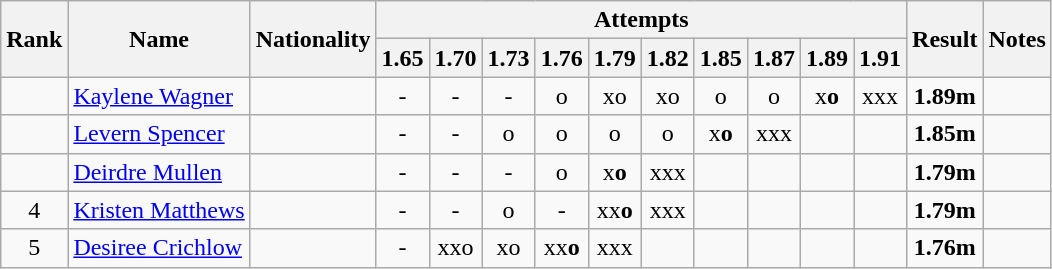<table class="wikitable sortable" style="text-align:center">
<tr>
<th rowspan=2>Rank</th>
<th rowspan=2>Name</th>
<th rowspan=2>Nationality</th>
<th colspan=10>Attempts</th>
<th rowspan=2>Result</th>
<th rowspan=2>Notes</th>
</tr>
<tr>
<th>1.65</th>
<th>1.70</th>
<th>1.73</th>
<th>1.76</th>
<th>1.79</th>
<th>1.82</th>
<th>1.85</th>
<th>1.87</th>
<th>1.89</th>
<th>1.91</th>
</tr>
<tr>
<td align=center></td>
<td align=left><a href='#'>Kaylene Wagner</a></td>
<td align=left></td>
<td>-</td>
<td>-</td>
<td>-</td>
<td>o</td>
<td>xo</td>
<td>xo</td>
<td>o</td>
<td>o</td>
<td>x<strong>o</strong></td>
<td>xxx</td>
<td><strong>1.89m</strong></td>
<td></td>
</tr>
<tr>
<td align=center></td>
<td align=left><a href='#'>Levern Spencer</a></td>
<td align=left></td>
<td>-</td>
<td>-</td>
<td>o</td>
<td>o</td>
<td>o</td>
<td>o</td>
<td>x<strong>o</strong></td>
<td>xxx</td>
<td></td>
<td></td>
<td><strong>1.85m</strong></td>
<td></td>
</tr>
<tr>
<td align=center></td>
<td align=left><a href='#'>Deirdre Mullen</a></td>
<td align=left></td>
<td>-</td>
<td>-</td>
<td>-</td>
<td>o</td>
<td>x<strong>o</strong></td>
<td>xxx</td>
<td></td>
<td></td>
<td></td>
<td></td>
<td><strong>1.79m</strong></td>
<td></td>
</tr>
<tr>
<td align=center>4</td>
<td align=left><a href='#'>Kristen Matthews</a></td>
<td align=left></td>
<td>-</td>
<td>-</td>
<td>o</td>
<td>-</td>
<td>xx<strong>o</strong></td>
<td>xxx</td>
<td></td>
<td></td>
<td></td>
<td></td>
<td><strong>1.79m</strong></td>
<td></td>
</tr>
<tr>
<td align=center>5</td>
<td align=left><a href='#'>Desiree Crichlow</a></td>
<td align=left></td>
<td>-</td>
<td>xxo</td>
<td>xo</td>
<td>xx<strong>o</strong></td>
<td>xxx</td>
<td></td>
<td></td>
<td></td>
<td></td>
<td></td>
<td><strong>1.76m</strong></td>
<td></td>
</tr>
</table>
